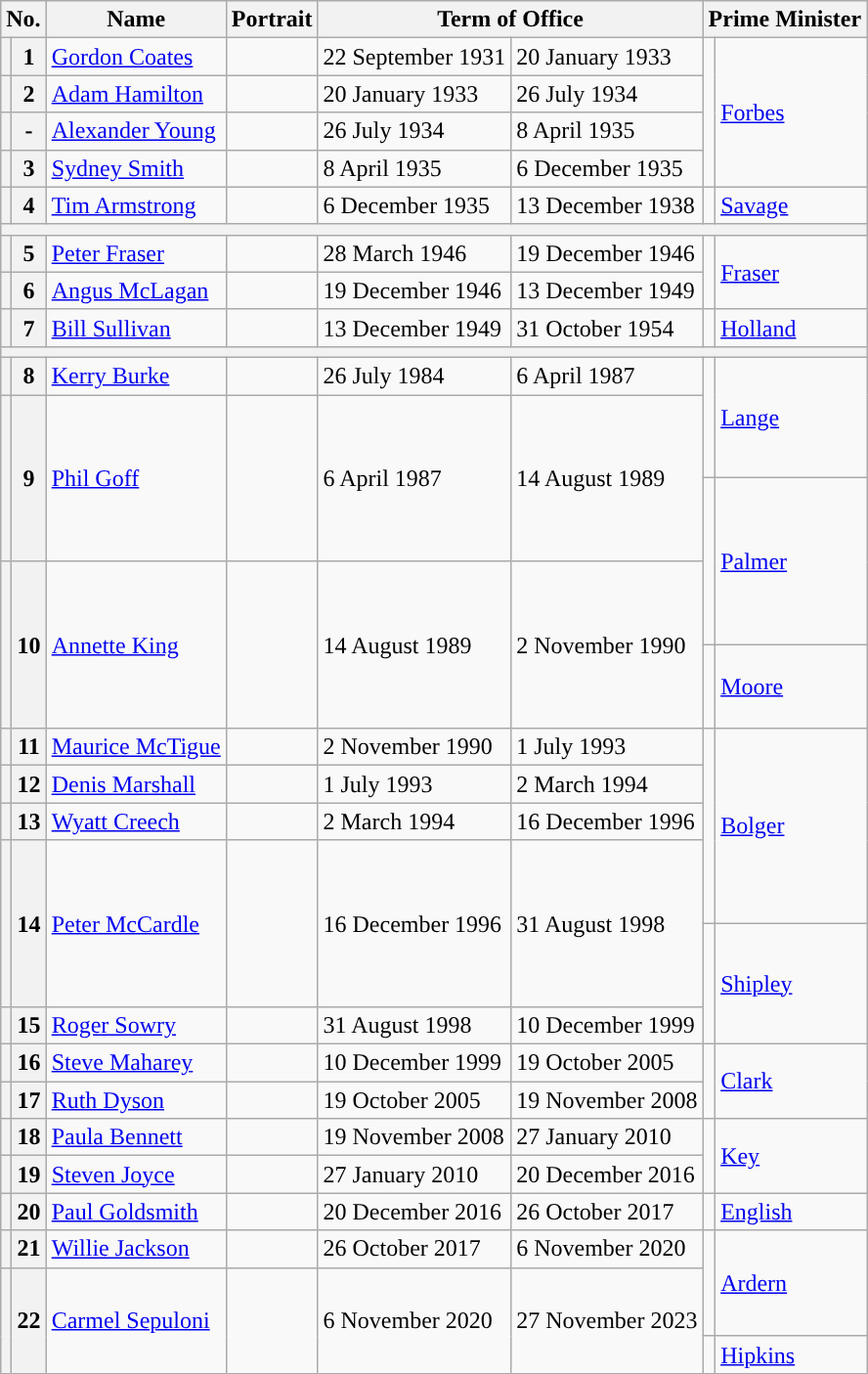<table class="wikitable">
<tr>
<th colspan=2>No.</th>
<th>Name</th>
<th>Portrait</th>
<th colspan=2>Term of Office</th>
<th colspan=2>Prime Minister</th>
</tr>
<tr>
<th style="color:inherit;background:"></th>
<th>1</th>
<td><a href='#'>Gordon Coates</a></td>
<td></td>
<td>22 September 1931</td>
<td>20 January 1933</td>
<td width=1 rowspan=4 style="color:inherit;background:"></td>
<td rowspan=4><a href='#'>Forbes</a></td>
</tr>
<tr>
<th style="color:inherit;background:"></th>
<th>2</th>
<td><a href='#'>Adam Hamilton</a></td>
<td></td>
<td>20 January 1933</td>
<td>26 July 1934</td>
</tr>
<tr>
<th style="color:inherit;background:"></th>
<th>-</th>
<td><a href='#'>Alexander Young</a><br></td>
<td></td>
<td>26 July 1934</td>
<td>8 April 1935</td>
</tr>
<tr>
<th style="color:inherit;background:"></th>
<th>3</th>
<td><a href='#'>Sydney Smith</a></td>
<td></td>
<td>8 April 1935</td>
<td>6 December 1935</td>
</tr>
<tr>
<th style="color:inherit;background:"></th>
<th>4</th>
<td><a href='#'>Tim Armstrong</a></td>
<td></td>
<td>6 December 1935</td>
<td>13 December 1938</td>
<td style="color:inherit;background:"></td>
<td><a href='#'>Savage</a></td>
</tr>
<tr>
<th colspan="8"></th>
</tr>
<tr>
<th style="color:inherit;background:"></th>
<th>5</th>
<td><a href='#'>Peter Fraser</a></td>
<td></td>
<td>28 March 1946</td>
<td>19 December 1946</td>
<td width=1 rowspan=2 style="color:inherit;background:"></td>
<td rowspan=2><a href='#'>Fraser</a></td>
</tr>
<tr>
<th style="color:inherit;background:"></th>
<th>6</th>
<td><a href='#'>Angus McLagan</a></td>
<td></td>
<td>19 December 1946</td>
<td>13 December 1949</td>
</tr>
<tr>
<th style="color:inherit;background:"></th>
<th>7</th>
<td><a href='#'>Bill Sullivan</a></td>
<td></td>
<td>13 December 1949</td>
<td>31 October 1954</td>
<td style="color:inherit;background:"></td>
<td><a href='#'>Holland</a></td>
</tr>
<tr>
<th colspan="8"></th>
</tr>
<tr>
<th style="color:inherit;background:"></th>
<th>8</th>
<td><a href='#'>Kerry Burke</a></td>
<td></td>
<td>26 July 1984</td>
<td>6 April 1987</td>
<td rowspan=2 style="color:inherit;background:"></td>
<td rowspan=2><a href='#'>Lange</a></td>
</tr>
<tr>
<th height=50 style="border-bottom:solid 0 grey; background:"></th>
<th rowspan=2>9</th>
<td rowspan=2><a href='#'>Phil Goff</a></td>
<td rowspan=2></td>
<td rowspan=2>6 April 1987</td>
<td rowspan=2>14 August 1989</td>
</tr>
<tr>
<th height=50 style="border-top:solid 0 grey; background:"></th>
<td rowspan=2 style="color:inherit;background:"></td>
<td rowspan=2><a href='#'>Palmer</a></td>
</tr>
<tr>
<th height=50 style="border-bottom:solid 0 grey; background:"></th>
<th rowspan=2>10</th>
<td rowspan=2><a href='#'>Annette King</a></td>
<td rowspan=2></td>
<td rowspan=2>14 August 1989</td>
<td rowspan=2>2 November 1990</td>
</tr>
<tr>
<th height=50 style="border-top:solid 0 grey; background:"></th>
<td style="color:inherit;background:"></td>
<td><a href='#'>Moore</a></td>
</tr>
<tr>
<th style="color:inherit;background:"></th>
<th>11</th>
<td><a href='#'>Maurice McTigue</a></td>
<td></td>
<td>2 November 1990</td>
<td>1 July 1993</td>
<td rowspan=4 style="color:inherit;background:"></td>
<td rowspan=4><a href='#'>Bolger</a></td>
</tr>
<tr>
<th style="color:inherit;background:"></th>
<th>12</th>
<td><a href='#'>Denis Marshall</a></td>
<td></td>
<td>1 July 1993</td>
<td>2 March 1994</td>
</tr>
<tr>
<th style="color:inherit;background:"></th>
<th>13</th>
<td><a href='#'>Wyatt Creech</a></td>
<td></td>
<td>2 March 1994</td>
<td>16 December 1996</td>
</tr>
<tr>
<th height=50 style="border-bottom:solid 0 grey; background:"></th>
<th rowspan=2>14</th>
<td rowspan=2><a href='#'>Peter McCardle</a></td>
<td rowspan=2></td>
<td rowspan=2>16 December 1996</td>
<td rowspan=2>31 August 1998</td>
</tr>
<tr>
<th height=50 style="border-top:solid 0 grey; background:"></th>
<td rowspan=2 style="color:inherit;background:"></td>
<td rowspan=2><a href='#'>Shipley</a></td>
</tr>
<tr>
<th style="color:inherit;background:"></th>
<th>15</th>
<td><a href='#'>Roger Sowry</a></td>
<td></td>
<td>31 August 1998</td>
<td>10 December 1999</td>
</tr>
<tr>
<th style="color:inherit;background:"></th>
<th>16</th>
<td><a href='#'>Steve Maharey</a></td>
<td></td>
<td>10 December 1999</td>
<td>19 October 2005</td>
<td rowspan=2 style="color:inherit;background:"></td>
<td rowspan=2><a href='#'>Clark</a></td>
</tr>
<tr>
<th style="color:inherit;background:"></th>
<th>17</th>
<td><a href='#'>Ruth Dyson</a></td>
<td></td>
<td>19 October 2005</td>
<td>19 November 2008</td>
</tr>
<tr>
<th style="color:inherit;background:"></th>
<th>18</th>
<td><a href='#'>Paula Bennett</a></td>
<td></td>
<td>19 November 2008</td>
<td>27 January 2010</td>
<td rowspan=2 style="color:inherit;background:"></td>
<td rowspan=2><a href='#'>Key</a></td>
</tr>
<tr>
<th style="color:inherit;background:"></th>
<th>19</th>
<td><a href='#'>Steven Joyce</a></td>
<td></td>
<td>27 January 2010</td>
<td>20 December 2016</td>
</tr>
<tr>
<th style="color:inherit;background:"></th>
<th>20</th>
<td><a href='#'>Paul Goldsmith</a></td>
<td></td>
<td>20 December 2016</td>
<td>26 October 2017</td>
<td style="color:inherit;background:"></td>
<td><a href='#'>English</a></td>
</tr>
<tr>
<th style="color:inherit;background:"></th>
<th>21</th>
<td><a href='#'>Willie Jackson</a></td>
<td></td>
<td>26 October 2017</td>
<td>6 November 2020</td>
<td rowspan=2 style="color:inherit;background:"></td>
<td rowspan=2><a href='#'>Ardern</a></td>
</tr>
<tr>
<th height=40 style="border-bottom:solid 0 grey; background:"></th>
<th rowspan="2">22</th>
<td rowspan="2"><a href='#'>Carmel Sepuloni</a></td>
<td rowspan="2"></td>
<td rowspan="2">6 November 2020</td>
<td rowspan="2">27 November 2023</td>
</tr>
<tr>
<th height=15 style="border-top:solid 0 grey; background:"></th>
<td style="color:inherit;background:"></td>
<td><a href='#'>Hipkins</a></td>
</tr>
</table>
